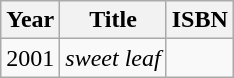<table class="wikitable">
<tr>
<th>Year</th>
<th>Title</th>
<th>ISBN</th>
</tr>
<tr>
<td>2001</td>
<td><em>sweet leaf</em></td>
<td></td>
</tr>
</table>
